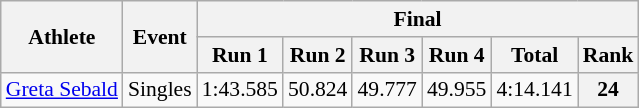<table class="wikitable" style="font-size:90%">
<tr>
<th rowspan="2">Athlete</th>
<th rowspan="2">Event</th>
<th colspan="6">Final</th>
</tr>
<tr>
<th>Run 1</th>
<th>Run 2</th>
<th>Run 3</th>
<th>Run 4</th>
<th>Total</th>
<th>Rank</th>
</tr>
<tr>
<td><a href='#'>Greta Sebald</a></td>
<td>Singles</td>
<td align="center">1:43.585</td>
<td align="center">50.824</td>
<td align="center">49.777</td>
<td align="center">49.955</td>
<td align="center">4:14.141</td>
<th align="center">24</th>
</tr>
</table>
